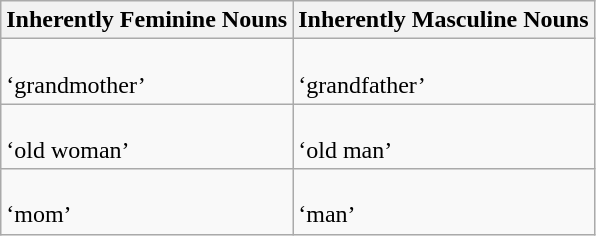<table class=wikitable>
<tr>
<th>Inherently Feminine Nouns</th>
<th>Inherently Masculine Nouns</th>
</tr>
<tr>
<td><br>‘grandmother’</td>
<td><br>‘grandfather’</td>
</tr>
<tr>
<td><br>‘old woman’</td>
<td><br>‘old man’</td>
</tr>
<tr>
<td><br>‘mom’</td>
<td><br>‘man’</td>
</tr>
</table>
